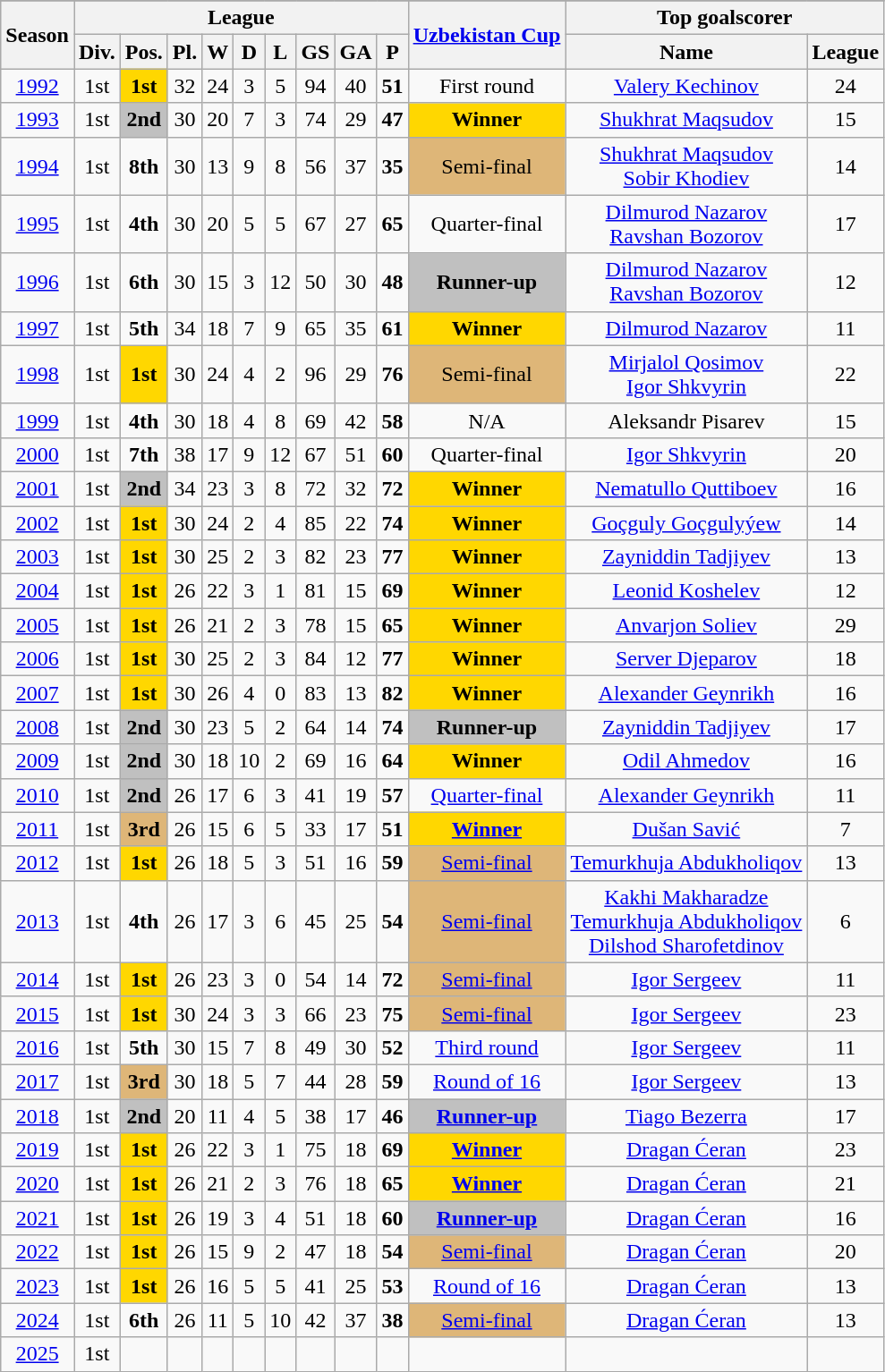<table class="wikitable plainrowheaders" style="text-align:center"!>
<tr>
</tr>
<tr style="background:#efefef;">
<th rowspan="2">Season</th>
<th colspan="9">League</th>
<th rowspan="2"><a href='#'>Uzbekistan Cup</a></th>
<th colspan="2">Top goalscorer</th>
</tr>
<tr>
<th>Div.</th>
<th>Pos.</th>
<th>Pl.</th>
<th>W</th>
<th>D</th>
<th>L</th>
<th>GS</th>
<th>GA</th>
<th>P</th>
<th>Name</th>
<th>League</th>
</tr>
<tr>
<td align=center><a href='#'>1992</a></td>
<td align=center>1st</td>
<td style="text-align:center; background:gold;"><strong>1st</strong></td>
<td align=center>32</td>
<td align=center>24</td>
<td align=center>3</td>
<td align=center>5</td>
<td align=center>94</td>
<td align=center>40</td>
<td align=center><strong>51</strong></td>
<td align=center>First round</td>
<td align=center> <a href='#'>Valery Kechinov</a></td>
<td align=center>24</td>
</tr>
<tr>
<td align=center><a href='#'>1993</a></td>
<td align=center>1st</td>
<td style="text-align:center; background:silver;"><strong>2nd</strong></td>
<td align=center>30</td>
<td align=center>20</td>
<td align=center>7</td>
<td align=center>3</td>
<td align=center>74</td>
<td align=center>29</td>
<td align=center><strong>47</strong></td>
<td style="text-align:center; background:gold;"><strong>Winner</strong></td>
<td align=center> <a href='#'>Shukhrat Maqsudov</a></td>
<td align=center>15</td>
</tr>
<tr>
<td align=center><a href='#'>1994</a></td>
<td align=center>1st</td>
<td align=center><strong>8th</strong></td>
<td align=center>30</td>
<td align=center>13</td>
<td align=center>9</td>
<td align=center>8</td>
<td align=center>56</td>
<td align=center>37</td>
<td align=center><strong>35</strong></td>
<td style="background-color: #deb678">Semi-final</td>
<td align=center> <a href='#'>Shukhrat Maqsudov</a><br> <a href='#'>Sobir Khodiev</a></td>
<td align=center>14</td>
</tr>
<tr>
<td align=center><a href='#'>1995</a></td>
<td align=center>1st</td>
<td align=center><strong>4th</strong></td>
<td align=center>30</td>
<td align=center>20</td>
<td align=center>5</td>
<td align=center>5</td>
<td align=center>67</td>
<td align=center>27</td>
<td align=center><strong>65</strong></td>
<td align=center>Quarter-final</td>
<td align=center> <a href='#'>Dilmurod Nazarov</a> <br>  <a href='#'>Ravshan Bozorov</a></td>
<td align=center>17</td>
</tr>
<tr>
<td align=center><a href='#'>1996</a></td>
<td align=center>1st</td>
<td align=center><strong>6th</strong></td>
<td align=center>30</td>
<td align=center>15</td>
<td align=center>3</td>
<td align=center>12</td>
<td align=center>50</td>
<td align=center>30</td>
<td align=center><strong>48</strong></td>
<td style="text-align:center; background:silver;"><strong>Runner-up</strong></td>
<td align=center> <a href='#'>Dilmurod Nazarov</a> <br>  <a href='#'>Ravshan Bozorov</a></td>
<td align=center>12</td>
</tr>
<tr>
<td align=center><a href='#'>1997</a></td>
<td align=center>1st</td>
<td align=center><strong>5th</strong></td>
<td align=center>34</td>
<td align=center>18</td>
<td align=center>7</td>
<td align=center>9</td>
<td align=center>65</td>
<td align=center>35</td>
<td align=center><strong>61</strong></td>
<td style="text-align:center; background:gold;"><strong>Winner</strong></td>
<td align=center> <a href='#'>Dilmurod Nazarov</a></td>
<td align=center>11</td>
</tr>
<tr>
<td align=center><a href='#'>1998</a></td>
<td align=center>1st</td>
<td style="text-align:center; background:gold;"><strong>1st</strong></td>
<td align=center>30</td>
<td align=center>24</td>
<td align=center>4</td>
<td align=center>2</td>
<td align=center>96</td>
<td align=center>29</td>
<td align=center><strong>76</strong></td>
<td style="background-color: #deb678">Semi-final</td>
<td align=center> <a href='#'>Mirjalol Qosimov</a> <br>  <a href='#'>Igor Shkvyrin</a></td>
<td align=center>22</td>
</tr>
<tr>
<td align=center><a href='#'>1999</a></td>
<td align=center>1st</td>
<td align=center><strong>4th</strong></td>
<td align=center>30</td>
<td align=center>18</td>
<td align=center>4</td>
<td align=center>8</td>
<td align=center>69</td>
<td align=center>42</td>
<td align=center><strong>58</strong></td>
<td align=center>N/A</td>
<td align=center> Aleksandr Pisarev</td>
<td align=center>15</td>
</tr>
<tr>
<td align=center><a href='#'>2000</a></td>
<td align=center>1st</td>
<td align=center><strong>7th</strong></td>
<td align=center>38</td>
<td align=center>17</td>
<td align=center>9</td>
<td align=center>12</td>
<td align=center>67</td>
<td align=center>51</td>
<td align=center><strong>60</strong></td>
<td align=center>Quarter-final</td>
<td align=center> <a href='#'>Igor Shkvyrin</a></td>
<td align=center>20</td>
</tr>
<tr>
<td align=center><a href='#'>2001</a></td>
<td align=center>1st</td>
<td style="text-align:center; background:silver;"><strong>2nd</strong></td>
<td align=center>34</td>
<td align=center>23</td>
<td align=center>3</td>
<td align=center>8</td>
<td align=center>72</td>
<td align=center>32</td>
<td align=center><strong>72</strong></td>
<td style="text-align:center; background:gold;"><strong>Winner</strong></td>
<td align=center> <a href='#'>Nematullo Quttiboev</a></td>
<td align=center>16</td>
</tr>
<tr>
<td align=center><a href='#'>2002</a></td>
<td align=center>1st</td>
<td style="text-align:center; background:gold;"><strong>1st</strong></td>
<td align=center>30</td>
<td align=center>24</td>
<td align=center>2</td>
<td align=center>4</td>
<td align=center>85</td>
<td align=center>22</td>
<td align=center><strong>74</strong></td>
<td style="text-align:center; background:gold;"><strong>Winner</strong></td>
<td align=center> <a href='#'>Goçguly Goçgulyýew</a></td>
<td align=center>14</td>
</tr>
<tr>
<td align=center><a href='#'>2003</a></td>
<td align=center>1st</td>
<td style="text-align:center; background:gold;"><strong>1st</strong></td>
<td align=center>30</td>
<td align=center>25</td>
<td align=center>2</td>
<td align=center>3</td>
<td align=center>82</td>
<td align=center>23</td>
<td align=center><strong>77</strong></td>
<td style="text-align:center; background:gold;"><strong>Winner</strong></td>
<td align=center> <a href='#'>Zayniddin Tadjiyev</a></td>
<td align=center>13</td>
</tr>
<tr>
<td align=center><a href='#'>2004</a></td>
<td align=center>1st</td>
<td style="text-align:center; background:gold;"><strong>1st</strong></td>
<td align=center>26</td>
<td align=center>22</td>
<td align=center>3</td>
<td align=center>1</td>
<td align=center>81</td>
<td align=center>15</td>
<td align=center><strong>69</strong></td>
<td style="text-align:center; background:gold;"><strong>Winner</strong></td>
<td align=center> <a href='#'>Leonid Koshelev</a></td>
<td align=center>12</td>
</tr>
<tr>
<td align=center><a href='#'>2005</a></td>
<td align=center>1st</td>
<td style="text-align:center; background:gold;"><strong>1st</strong></td>
<td align=center>26</td>
<td align=center>21</td>
<td align=center>2</td>
<td align=center>3</td>
<td align=center>78</td>
<td align=center>15</td>
<td align=center><strong>65</strong></td>
<td style="text-align:center; background:gold;"><strong>Winner</strong></td>
<td align=center> <a href='#'>Anvarjon Soliev</a></td>
<td align=center>29</td>
</tr>
<tr>
<td align=center><a href='#'>2006</a></td>
<td align=center>1st</td>
<td style="text-align:center; background:gold;"><strong>1st</strong></td>
<td align=center>30</td>
<td align=center>25</td>
<td align=center>2</td>
<td align=center>3</td>
<td align=center>84</td>
<td align=center>12</td>
<td align=center><strong>77</strong></td>
<td style="text-align:center; background:gold;"><strong>Winner</strong></td>
<td align=center> <a href='#'>Server Djeparov</a></td>
<td align=center>18</td>
</tr>
<tr>
<td align=center><a href='#'>2007</a></td>
<td align=center>1st</td>
<td style="text-align:center; background:gold;"><strong>1st</strong></td>
<td align=center>30</td>
<td align=center>26</td>
<td align=center>4</td>
<td align=center>0</td>
<td align=center>83</td>
<td align=center>13</td>
<td align=center><strong>82</strong></td>
<td style="text-align:center; background:gold;"><strong>Winner</strong></td>
<td align=center> <a href='#'>Alexander Geynrikh</a></td>
<td align=center>16</td>
</tr>
<tr>
<td align=center><a href='#'>2008</a></td>
<td align=center>1st</td>
<td style="text-align:center; background:silver;"><strong>2nd</strong></td>
<td align=center>30</td>
<td align=center>23</td>
<td align=center>5</td>
<td align=center>2</td>
<td align=center>64</td>
<td align=center>14</td>
<td align=center><strong>74</strong></td>
<td style="text-align:center; background:silver;"><strong>Runner-up</strong></td>
<td align=center> <a href='#'>Zayniddin Tadjiyev</a></td>
<td align=center>17</td>
</tr>
<tr>
<td align=center><a href='#'>2009</a></td>
<td align=center>1st</td>
<td style="text-align:center; background:silver;"><strong>2nd</strong></td>
<td align=center>30</td>
<td align=center>18</td>
<td align=center>10</td>
<td align=center>2</td>
<td align=center>69</td>
<td align=center>16</td>
<td align=center><strong>64</strong></td>
<td style="text-align:center; background:gold;"><strong>Winner</strong></td>
<td align=center> <a href='#'>Odil Ahmedov</a></td>
<td align=center>16</td>
</tr>
<tr>
<td align=center><a href='#'>2010</a></td>
<td align=center>1st</td>
<td style="text-align:center; background:silver;"><strong>2nd</strong></td>
<td align=center>26</td>
<td align=center>17</td>
<td align=center>6</td>
<td align=center>3</td>
<td align=center>41</td>
<td align=center>19</td>
<td align=center><strong>57</strong></td>
<td align=center><a href='#'>Quarter-final</a></td>
<td align=center> <a href='#'>Alexander Geynrikh</a></td>
<td align=center>11</td>
</tr>
<tr>
<td align=center><a href='#'>2011</a></td>
<td align=center>1st</td>
<td style="background-color: #deb678"><strong>3rd</strong></td>
<td align=center>26</td>
<td align=center>15</td>
<td align=center>6</td>
<td align=center>5</td>
<td align=center>33</td>
<td align=center>17</td>
<td align=center><strong>51</strong></td>
<td style="text-align:center; background:gold;"><strong><a href='#'>Winner</a></strong></td>
<td align=center> <a href='#'>Dušan Savić</a></td>
<td align=center>7</td>
</tr>
<tr>
<td align=center><a href='#'>2012</a></td>
<td align=center>1st</td>
<td style="text-align:center; background:gold;"><strong>1st</strong></td>
<td align=center>26</td>
<td align=center>18</td>
<td align=center>5</td>
<td align=center>3</td>
<td align=center>51</td>
<td align=center>16</td>
<td align=center><strong>59</strong></td>
<td style="background-color: #deb678"><a href='#'>Semi-final</a></td>
<td align=center> <a href='#'>Temurkhuja Abdukholiqov</a></td>
<td align=center>13</td>
</tr>
<tr>
<td align=center><a href='#'>2013</a></td>
<td align=center>1st</td>
<td align=center><strong>4th</strong></td>
<td align=center>26</td>
<td align=center>17</td>
<td align=center>3</td>
<td align=center>6</td>
<td align=center>45</td>
<td align=center>25</td>
<td align=center><strong>54</strong></td>
<td style="background-color: #deb678"><a href='#'>Semi-final</a></td>
<td align=center> <a href='#'>Kakhi Makharadze</a> <br>  <a href='#'>Temurkhuja Abdukholiqov</a> <br>  <a href='#'>Dilshod Sharofetdinov</a></td>
<td align=center>6</td>
</tr>
<tr>
<td align=center><a href='#'>2014</a></td>
<td align=center>1st</td>
<td style="text-align:center; background:gold;"><strong>1st</strong></td>
<td align=center>26</td>
<td align=center>23</td>
<td align=center>3</td>
<td align=center>0</td>
<td align=center>54</td>
<td align=center>14</td>
<td align=center><strong>72</strong></td>
<td style="background-color: #deb678"><a href='#'>Semi-final</a></td>
<td align=center> <a href='#'>Igor Sergeev</a></td>
<td align=center>11</td>
</tr>
<tr>
<td align=center><a href='#'>2015</a></td>
<td align=center>1st</td>
<td style="text-align:center; background:gold;"><strong>1st</strong></td>
<td align=center>30</td>
<td align=center>24</td>
<td align=center>3</td>
<td align=center>3</td>
<td align=center>66</td>
<td align=center>23</td>
<td align=center><strong>75</strong></td>
<td style="background-color: #deb678"><a href='#'>Semi-final</a></td>
<td align=center> <a href='#'>Igor Sergeev</a></td>
<td align=center>23</td>
</tr>
<tr>
<td align=center><a href='#'>2016</a></td>
<td align=center>1st</td>
<td align=center><strong>5th</strong></td>
<td align=center>30</td>
<td align=center>15</td>
<td align=center>7</td>
<td align=center>8</td>
<td align=center>49</td>
<td align=center>30</td>
<td align=center><strong>52</strong></td>
<td align=center><a href='#'>Third round</a></td>
<td align=center> <a href='#'>Igor Sergeev</a></td>
<td align=center>11</td>
</tr>
<tr>
<td align=center><a href='#'>2017</a></td>
<td align=center>1st</td>
<td style="background-color: #deb678"><strong>3rd</strong></td>
<td align=center>30</td>
<td align=center>18</td>
<td align=center>5</td>
<td align=center>7</td>
<td align=center>44</td>
<td align=center>28</td>
<td align=center><strong>59</strong></td>
<td align=center><a href='#'>Round of 16</a></td>
<td align=center> <a href='#'>Igor Sergeev</a></td>
<td align=center>13</td>
</tr>
<tr>
<td align=center><a href='#'>2018</a></td>
<td align=center>1st</td>
<td style="text-align:center; background:silver;"><strong>2nd</strong></td>
<td align=center>20</td>
<td align=center>11</td>
<td align=center>4</td>
<td align=center>5</td>
<td align=center>38</td>
<td align=center>17</td>
<td align=center><strong>46</strong></td>
<td style="text-align:center; background:silver;"><strong><a href='#'>Runner-up</a></strong></td>
<td align=center> <a href='#'>Tiago Bezerra</a></td>
<td align=center>17</td>
</tr>
<tr>
<td align=center><a href='#'>2019</a></td>
<td align=center>1st</td>
<td style="text-align:center; background:Gold;"><strong>1st</strong></td>
<td align=center>26</td>
<td align=center>22</td>
<td align=center>3</td>
<td align=center>1</td>
<td align=center>75</td>
<td align=center>18</td>
<td align=center><strong>69</strong></td>
<td style="text-align:center; background:gold;"><strong><a href='#'>Winner</a></strong></td>
<td align=center> <a href='#'>Dragan Ćeran</a></td>
<td align=center>23</td>
</tr>
<tr>
<td align=center><a href='#'>2020</a></td>
<td align=center>1st</td>
<td style="text-align:center; background:Gold;"><strong>1st</strong></td>
<td align=center>26</td>
<td align=center>21</td>
<td align=center>2</td>
<td align=center>3</td>
<td align=center>76</td>
<td align=center>18</td>
<td align=center><strong>65</strong></td>
<td style="text-align:center; background:gold;"><strong><a href='#'>Winner</a></strong></td>
<td align=center> <a href='#'>Dragan Ćeran</a></td>
<td align=center>21</td>
</tr>
<tr>
<td align=center><a href='#'>2021</a></td>
<td align=center>1st</td>
<td style="text-align:center; background:Gold;"><strong>1st</strong></td>
<td align=center>26</td>
<td align=center>19</td>
<td align=center>3</td>
<td align=center>4</td>
<td align=center>51</td>
<td align=center>18</td>
<td align=center><strong>60</strong></td>
<td style="text-align:center; background:silver;"><strong><a href='#'>Runner-up</a></strong></td>
<td align=center> <a href='#'>Dragan Ćeran</a></td>
<td align=center>16</td>
</tr>
<tr>
<td align=center><a href='#'>2022</a></td>
<td align=center>1st</td>
<td style="text-align:center; background:Gold;"><strong>1st</strong></td>
<td align=center>26</td>
<td align=center>15</td>
<td align=center>9</td>
<td align=center>2</td>
<td align=center>47</td>
<td align=center>18</td>
<td align=center><strong>54</strong></td>
<td style="background-color: #deb678"><a href='#'>Semi-final</a></td>
<td align=center> <a href='#'>Dragan Ćeran</a></td>
<td align=center>20</td>
</tr>
<tr>
<td align=center><a href='#'>2023</a></td>
<td align=center>1st</td>
<td style="text-align:center; background:Gold;"><strong>1st</strong></td>
<td align=center>26</td>
<td align=center>16</td>
<td align=center>5</td>
<td align=center>5</td>
<td align=center>41</td>
<td align=center>25</td>
<td align=center><strong>53</strong></td>
<td style="text-align:center;"><a href='#'>Round of 16</a></td>
<td align=center> <a href='#'>Dragan Ćeran</a></td>
<td align=center>13</td>
</tr>
<tr>
<td align=center><a href='#'>2024</a></td>
<td align=center>1st</td>
<td align=center><strong>6th</strong></td>
<td align=center>26</td>
<td align=center>11</td>
<td align=center>5</td>
<td align=center>10</td>
<td align=center>42</td>
<td align=center>37</td>
<td align=center><strong>38</strong></td>
<td style="background-color: #deb678"><a href='#'>Semi-final</a></td>
<td align=center> <a href='#'>Dragan Ćeran</a></td>
<td align=center>13</td>
</tr>
<tr>
<td align=center><a href='#'>2025</a></td>
<td align=center>1st</td>
<td style=></td>
<td align=center></td>
<td align=center></td>
<td align=center></td>
<td align=center></td>
<td align=center></td>
<td align=center></td>
<td align=center></td>
<td align=center></td>
<td align=center></td>
<td align=center></td>
</tr>
</table>
